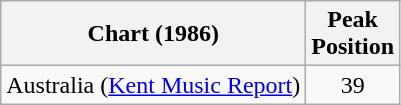<table class="wikitable">
<tr>
<th>Chart (1986)</th>
<th>Peak<br>Position</th>
</tr>
<tr>
<td>Australia (<a href='#'>Kent Music Report</a>)</td>
<td align="center">39</td>
</tr>
</table>
